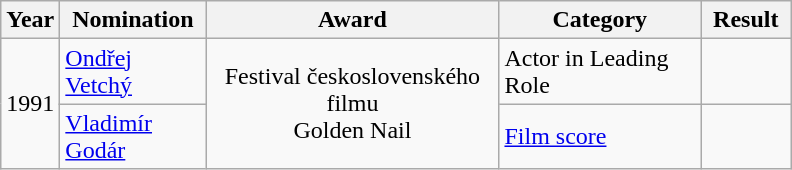<table class="wikitable">
<tr>
<th width="1">Year</th>
<th width="90">Nomination</th>
<th style="width:188px;">Award</th>
<th style="width:127px;">Category</th>
<th width="53">Result</th>
</tr>
<tr>
<td rowspan="2">1991</td>
<td><a href='#'>Ondřej Vetchý</a></td>
<td rowspan="2" style="text-align:center;">Festival československého filmu <br>Golden Nail</td>
<td>Actor in Leading Role</td>
<td></td>
</tr>
<tr>
<td><a href='#'>Vladimír Godár</a></td>
<td><a href='#'>Film score</a></td>
<td></td>
</tr>
</table>
